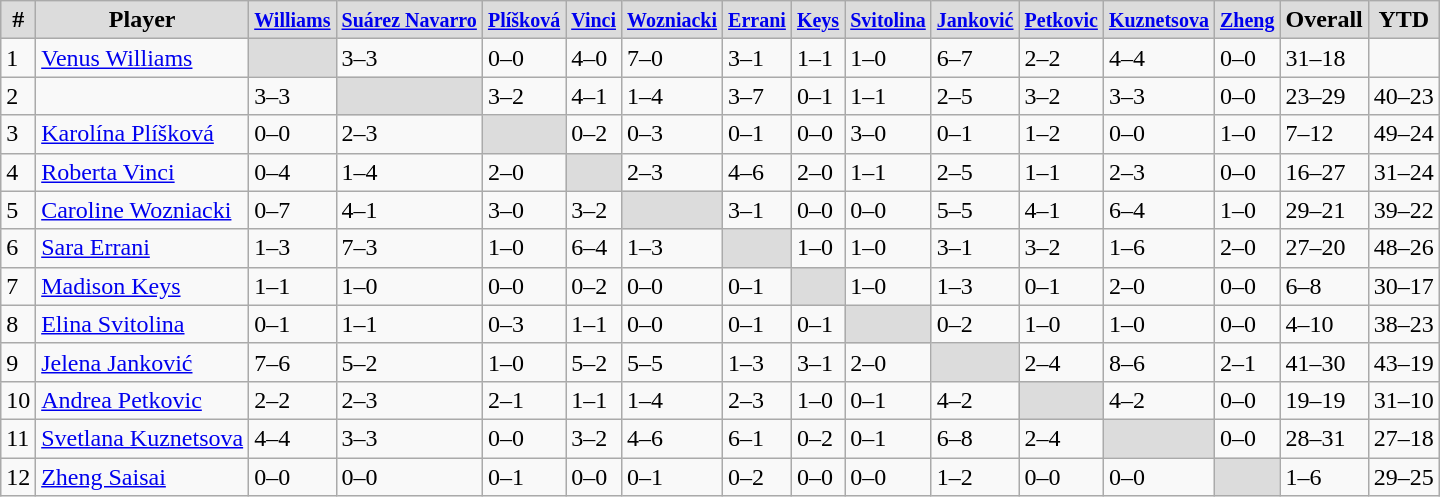<table class="wikitable" style="margin:1em auto;">
<tr>
<th style="background:#dcdcdc;">#</th>
<th style="background:#dcdcdc;">Player</th>
<th style="background:#dcdcdc;"><small> <a href='#'>Williams</a> </small></th>
<th style="background:#dcdcdc;"><small> <a href='#'>Suárez Navarro</a> </small></th>
<th style="background:#dcdcdc;"><small> <a href='#'>Plíšková</a> </small></th>
<th style="background:#dcdcdc;"><small> <a href='#'>Vinci</a> </small></th>
<th style="background:#dcdcdc;"><small> <a href='#'>Wozniacki</a> </small></th>
<th style="background:#dcdcdc;"><small> <a href='#'>Errani</a> </small></th>
<th style="background:#dcdcdc;"><small> <a href='#'>Keys</a> </small></th>
<th style="background:#dcdcdc;"><small> <a href='#'>Svitolina</a> </small></th>
<th style="background:#dcdcdc;"><small> <a href='#'>Janković</a> </small></th>
<th style="background:#dcdcdc;"><small> <a href='#'>Petkovic</a> </small></th>
<th style="background:#dcdcdc;"><small> <a href='#'>Kuznetsova</a> </small></th>
<th style="background:#dcdcdc;"><small> <a href='#'>Zheng</a> </small></th>
<th style="background:#dcdcdc;">Overall</th>
<th style="background:#dcdcdc;">YTD</th>
</tr>
<tr>
<td>1</td>
<td style="text-align:left;"> <a href='#'>Venus Williams</a></td>
<td style="background:#dcdcdc;"></td>
<td>3–3</td>
<td>0–0</td>
<td>4–0</td>
<td>7–0</td>
<td>3–1</td>
<td>1–1</td>
<td>1–0</td>
<td>6–7</td>
<td>2–2</td>
<td>4–4</td>
<td>0–0</td>
<td>31–18</td>
<td></td>
</tr>
<tr>
<td>2</td>
<td style="text-align:left;"></td>
<td>3–3</td>
<td style="background:#dcdcdc;"></td>
<td>3–2</td>
<td>4–1</td>
<td>1–4</td>
<td>3–7</td>
<td>0–1</td>
<td>1–1</td>
<td>2–5</td>
<td>3–2</td>
<td>3–3</td>
<td>0–0</td>
<td>23–29</td>
<td>40–23</td>
</tr>
<tr>
<td>3</td>
<td style="text-align:left;"> <a href='#'>Karolína Plíšková</a></td>
<td>0–0</td>
<td>2–3</td>
<td style="background:#dcdcdc;"></td>
<td>0–2</td>
<td>0–3</td>
<td>0–1</td>
<td>0–0</td>
<td>3–0</td>
<td>0–1</td>
<td>1–2</td>
<td>0–0</td>
<td>1–0</td>
<td>7–12</td>
<td>49–24</td>
</tr>
<tr>
<td>4</td>
<td style="text-align:left;"> <a href='#'>Roberta Vinci</a></td>
<td>0–4</td>
<td>1–4</td>
<td>2–0</td>
<td style="background:#dcdcdc;"></td>
<td>2–3</td>
<td>4–6</td>
<td>2–0</td>
<td>1–1</td>
<td>2–5</td>
<td>1–1</td>
<td>2–3</td>
<td>0–0</td>
<td>16–27</td>
<td>31–24</td>
</tr>
<tr>
<td>5</td>
<td style="text-align:left;"> <a href='#'>Caroline Wozniacki</a></td>
<td>0–7</td>
<td>4–1</td>
<td>3–0</td>
<td>3–2</td>
<td style="background:#dcdcdc;"></td>
<td>3–1</td>
<td>0–0</td>
<td>0–0</td>
<td>5–5</td>
<td>4–1</td>
<td>6–4</td>
<td>1–0</td>
<td>29–21</td>
<td>39–22</td>
</tr>
<tr>
<td>6</td>
<td style="text-align:left;"> <a href='#'>Sara Errani</a></td>
<td>1–3</td>
<td>7–3</td>
<td>1–0</td>
<td>6–4</td>
<td>1–3</td>
<td style="background:#dcdcdc;"></td>
<td>1–0</td>
<td>1–0</td>
<td>3–1</td>
<td>3–2</td>
<td>1–6</td>
<td>2–0</td>
<td>27–20</td>
<td>48–26</td>
</tr>
<tr>
<td>7</td>
<td style="text-align:left;"> <a href='#'>Madison Keys</a></td>
<td>1–1</td>
<td>1–0</td>
<td>0–0</td>
<td>0–2</td>
<td>0–0</td>
<td>0–1</td>
<td style="background:#dcdcdc;"></td>
<td>1–0</td>
<td>1–3</td>
<td>0–1</td>
<td>2–0</td>
<td>0–0</td>
<td>6–8</td>
<td>30–17</td>
</tr>
<tr>
<td>8</td>
<td style="text-align:left;"> <a href='#'>Elina Svitolina</a></td>
<td>0–1</td>
<td>1–1</td>
<td>0–3</td>
<td>1–1</td>
<td>0–0</td>
<td>0–1</td>
<td>0–1</td>
<td style="background:#dcdcdc;"></td>
<td>0–2</td>
<td>1–0</td>
<td>1–0</td>
<td>0–0</td>
<td>4–10</td>
<td>38–23</td>
</tr>
<tr>
<td>9</td>
<td style="text-align:left;"> <a href='#'>Jelena Janković</a></td>
<td>7–6</td>
<td>5–2</td>
<td>1–0</td>
<td>5–2</td>
<td>5–5</td>
<td>1–3</td>
<td>3–1</td>
<td>2–0</td>
<td style="background:#dcdcdc;"></td>
<td>2–4</td>
<td>8–6</td>
<td>2–1</td>
<td>41–30</td>
<td>43–19</td>
</tr>
<tr>
<td>10</td>
<td style="text-align:left;"> <a href='#'>Andrea Petkovic</a></td>
<td>2–2</td>
<td>2–3</td>
<td>2–1</td>
<td>1–1</td>
<td>1–4</td>
<td>2–3</td>
<td>1–0</td>
<td>0–1</td>
<td>4–2</td>
<td style="background:#dcdcdc;"></td>
<td>4–2</td>
<td>0–0</td>
<td>19–19</td>
<td>31–10</td>
</tr>
<tr>
<td>11</td>
<td style="text-align:left;"> <a href='#'>Svetlana Kuznetsova</a></td>
<td>4–4</td>
<td>3–3</td>
<td>0–0</td>
<td>3–2</td>
<td>4–6</td>
<td>6–1</td>
<td>0–2</td>
<td>0–1</td>
<td>6–8</td>
<td>2–4</td>
<td style="background:#dcdcdc;"></td>
<td>0–0</td>
<td>28–31</td>
<td>27–18</td>
</tr>
<tr>
<td>12</td>
<td style="text-align:left;"> <a href='#'>Zheng Saisai</a></td>
<td>0–0</td>
<td>0–0</td>
<td>0–1</td>
<td>0–0</td>
<td>0–1</td>
<td>0–2</td>
<td>0–0</td>
<td>0–0</td>
<td>1–2</td>
<td>0–0</td>
<td>0–0</td>
<td style="background:#dcdcdc;"></td>
<td>1–6</td>
<td>29–25</td>
</tr>
</table>
